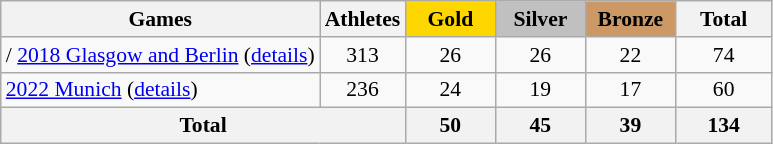<table class="wikitable" style="text-align:center; font-size:90%;">
<tr>
<th>Games</th>
<th>Athletes</th>
<td style="background:gold; width:3.7em; font-weight:bold;">Gold</td>
<td style="background:silver; width:3.7em; font-weight:bold;">Silver</td>
<td style="background:#cc9966; width:3.7em; font-weight:bold;">Bronze</td>
<th style="width:4em; font-weight:bold;">Total</th>
</tr>
<tr>
<td align=left>/ <a href='#'>2018 Glasgow and Berlin</a> (<a href='#'>details</a>)</td>
<td>313</td>
<td>26</td>
<td>26</td>
<td>22</td>
<td>74</td>
</tr>
<tr>
<td align=left> <a href='#'>2022 Munich</a> (<a href='#'>details</a>)</td>
<td>236</td>
<td>24</td>
<td>19</td>
<td>17</td>
<td>60</td>
</tr>
<tr>
<th colspan=2>Total</th>
<th>50</th>
<th>45</th>
<th>39</th>
<th>134</th>
</tr>
</table>
